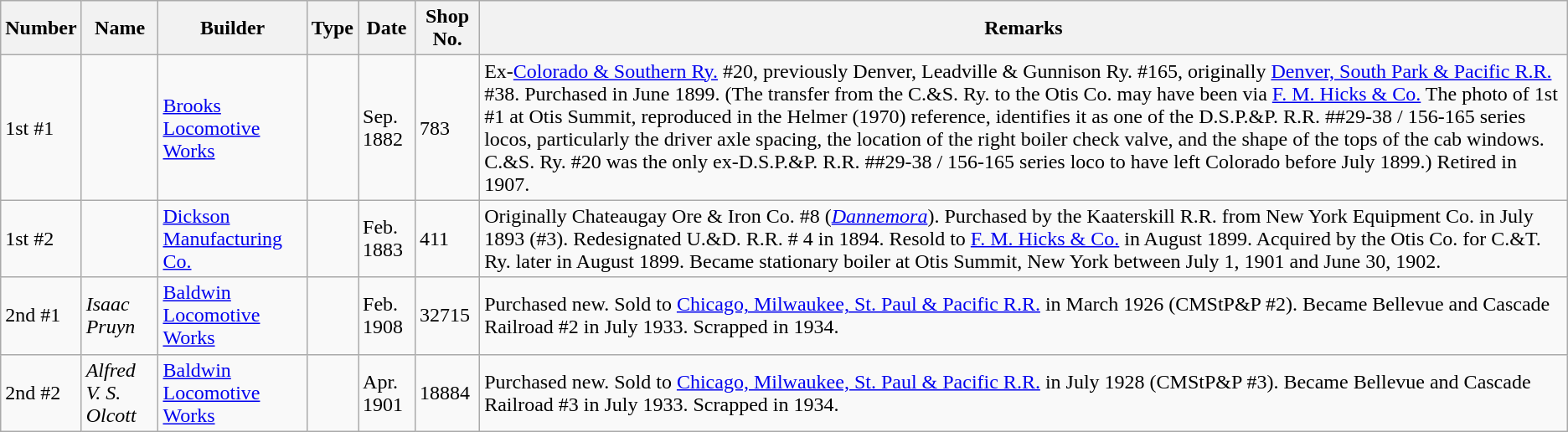<table class="wikitable">
<tr>
<th>Number</th>
<th>Name</th>
<th>Builder</th>
<th>Type</th>
<th>Date</th>
<th>Shop No.</th>
<th>Remarks</th>
</tr>
<tr>
<td>1st #1</td>
<td></td>
<td><a href='#'>Brooks Locomotive Works</a></td>
<td></td>
<td>Sep. 1882</td>
<td>783</td>
<td>Ex-<a href='#'>Colorado & Southern Ry.</a> #20, previously Denver, Leadville & Gunnison Ry. #165, originally <a href='#'>Denver, South Park & Pacific R.R.</a> #38.  Purchased in June 1899.  (The transfer from the C.&S. Ry. to the Otis Co. may have been via <a href='#'>F. M. Hicks & Co.</a>  The photo of 1st #1 at Otis Summit, reproduced in the Helmer (1970) reference, identifies it as one of the D.S.P.&P. R.R. ##29-38 / 156-165 series locos, particularly the driver axle spacing, the location of the right boiler check valve, and the shape of the tops of the cab windows.  C.&S. Ry. #20 was the only ex-D.S.P.&P. R.R. ##29-38 / 156-165 series loco to have left Colorado before July 1899.)  Retired in 1907.</td>
</tr>
<tr>
<td>1st #2</td>
<td></td>
<td><a href='#'>Dickson Manufacturing Co.</a></td>
<td></td>
<td>Feb. 1883</td>
<td>411</td>
<td>Originally Chateaugay Ore & Iron Co. #8 (<a href='#'><em>Dannemora</em></a>).  Purchased by the Kaaterskill R.R. from New York Equipment Co. in July 1893 (#3).  Redesignated U.&D. R.R. # 4 in 1894.  Resold to <a href='#'>F. M. Hicks & Co.</a> in August 1899.  Acquired by the Otis Co. for C.&T. Ry. later in August 1899.  Became stationary boiler at Otis Summit, New York between July 1, 1901 and June 30, 1902.</td>
</tr>
<tr>
<td>2nd #1</td>
<td><em>Isaac Pruyn</em></td>
<td><a href='#'>Baldwin Locomotive Works</a></td>
<td></td>
<td>Feb. 1908</td>
<td>32715</td>
<td>Purchased new.  Sold to <a href='#'>Chicago, Milwaukee, St. Paul & Pacific R.R.</a> in March 1926 (CMStP&P #2).  Became Bellevue and Cascade Railroad #2 in July 1933.  Scrapped in 1934.</td>
</tr>
<tr>
<td>2nd #2</td>
<td><em>Alfred V. S. Olcott</em></td>
<td><a href='#'>Baldwin Locomotive Works</a></td>
<td></td>
<td>Apr. 1901</td>
<td>18884</td>
<td>Purchased new.  Sold to <a href='#'>Chicago, Milwaukee, St. Paul & Pacific R.R.</a> in July 1928 (CMStP&P #3).  Became Bellevue and Cascade Railroad #3 in July 1933.  Scrapped in 1934.</td>
</tr>
</table>
